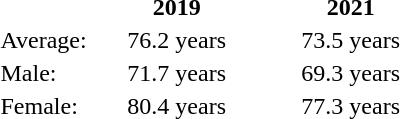<table style="text-align: center;">
<tr>
<th></th>
<th style="width:7em;">2019</th>
<th style="width:7em;">2021</th>
</tr>
<tr>
<td style="text-align: left;">Average:</td>
<td>76.2 years</td>
<td>73.5 years</td>
</tr>
<tr>
<td style="text-align: left;">Male:</td>
<td>71.7 years</td>
<td>69.3 years</td>
</tr>
<tr>
<td style="text-align: left;">Female:</td>
<td>80.4 years</td>
<td>77.3 years</td>
</tr>
</table>
